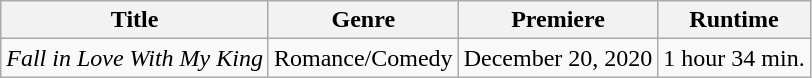<table class="wikitable sortable">
<tr>
<th>Title</th>
<th>Genre</th>
<th>Premiere</th>
<th>Runtime</th>
</tr>
<tr>
<td><em>Fall in Love With My King</em></td>
<td>Romance/Comedy</td>
<td>December 20, 2020</td>
<td>1 hour 34 min.</td>
</tr>
</table>
